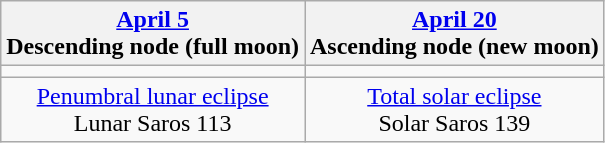<table class="wikitable">
<tr>
<th><a href='#'>April 5</a><br>Descending node (full moon)<br></th>
<th><a href='#'>April 20</a><br>Ascending node (new moon)<br></th>
</tr>
<tr>
<td></td>
<td></td>
</tr>
<tr align=center>
<td><a href='#'>Penumbral lunar eclipse</a><br>Lunar Saros 113</td>
<td><a href='#'>Total solar eclipse</a><br>Solar Saros 139</td>
</tr>
</table>
